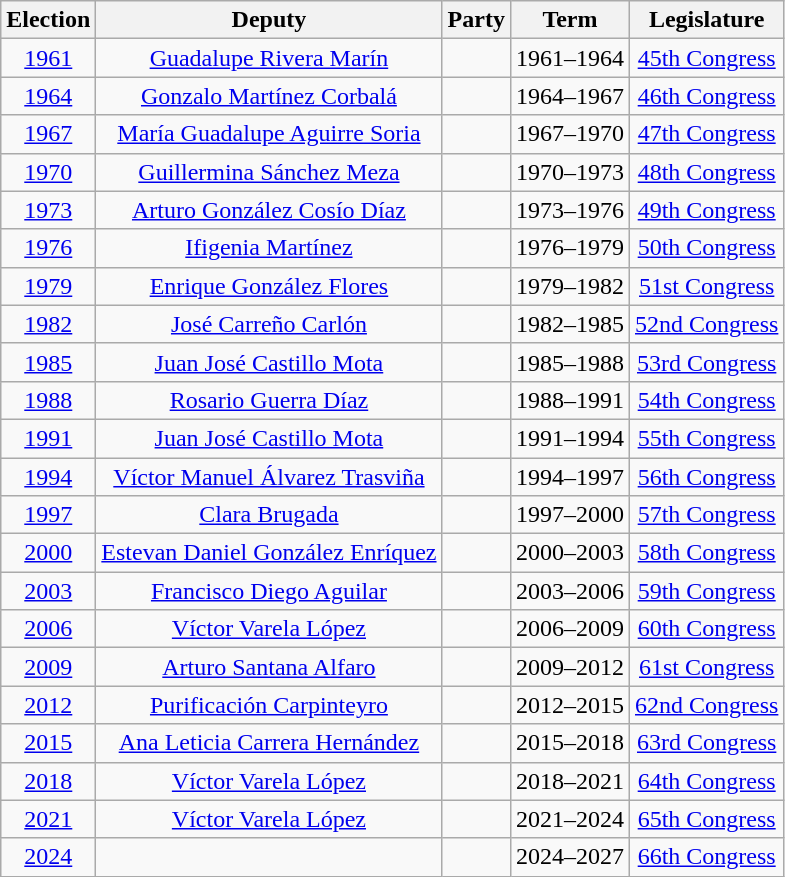<table class="wikitable sortable" style="text-align: center">
<tr>
<th>Election</th>
<th class="unsortable">Deputy</th>
<th class="unsortable">Party</th>
<th class="unsortable">Term</th>
<th class="unsortable">Legislature</th>
</tr>
<tr>
<td><a href='#'>1961</a></td>
<td><a href='#'>Guadalupe Rivera Marín</a></td>
<td></td>
<td>1961–1964</td>
<td><a href='#'>45th Congress</a></td>
</tr>
<tr>
<td><a href='#'>1964</a></td>
<td><a href='#'>Gonzalo Martínez Corbalá</a></td>
<td></td>
<td>1964–1967</td>
<td><a href='#'>46th Congress</a></td>
</tr>
<tr>
<td><a href='#'>1967</a></td>
<td><a href='#'>María Guadalupe Aguirre Soria</a></td>
<td></td>
<td>1967–1970</td>
<td><a href='#'>47th Congress</a></td>
</tr>
<tr>
<td><a href='#'>1970</a></td>
<td><a href='#'>Guillermina Sánchez Meza</a></td>
<td></td>
<td>1970–1973</td>
<td><a href='#'>48th Congress</a></td>
</tr>
<tr>
<td><a href='#'>1973</a></td>
<td><a href='#'>Arturo González Cosío Díaz</a></td>
<td></td>
<td>1973–1976</td>
<td><a href='#'>49th Congress</a></td>
</tr>
<tr>
<td><a href='#'>1976</a></td>
<td><a href='#'>Ifigenia Martínez</a></td>
<td></td>
<td>1976–1979</td>
<td><a href='#'>50th Congress</a></td>
</tr>
<tr>
<td><a href='#'>1979</a></td>
<td><a href='#'>Enrique González Flores</a></td>
<td></td>
<td>1979–1982</td>
<td><a href='#'>51st Congress</a></td>
</tr>
<tr>
<td><a href='#'>1982</a></td>
<td><a href='#'>José Carreño Carlón</a></td>
<td></td>
<td>1982–1985</td>
<td><a href='#'>52nd Congress</a></td>
</tr>
<tr>
<td><a href='#'>1985</a></td>
<td><a href='#'>Juan José Castillo Mota</a></td>
<td></td>
<td>1985–1988</td>
<td><a href='#'>53rd Congress</a></td>
</tr>
<tr>
<td><a href='#'>1988</a></td>
<td><a href='#'>Rosario Guerra Díaz</a></td>
<td></td>
<td>1988–1991</td>
<td><a href='#'>54th Congress</a></td>
</tr>
<tr>
<td><a href='#'>1991</a></td>
<td><a href='#'>Juan José Castillo Mota</a></td>
<td></td>
<td>1991–1994</td>
<td><a href='#'>55th Congress</a></td>
</tr>
<tr>
<td><a href='#'>1994</a></td>
<td><a href='#'>Víctor Manuel Álvarez Trasviña</a></td>
<td></td>
<td>1994–1997</td>
<td><a href='#'>56th Congress</a></td>
</tr>
<tr>
<td><a href='#'>1997</a></td>
<td><a href='#'>Clara Brugada</a></td>
<td></td>
<td>1997–2000</td>
<td><a href='#'>57th Congress</a></td>
</tr>
<tr>
<td><a href='#'>2000</a></td>
<td><a href='#'>Estevan Daniel González Enríquez</a></td>
<td></td>
<td>2000–2003</td>
<td><a href='#'>58th Congress</a></td>
</tr>
<tr>
<td><a href='#'>2003</a></td>
<td><a href='#'>Francisco Diego Aguilar</a></td>
<td></td>
<td>2003–2006</td>
<td><a href='#'>59th Congress</a></td>
</tr>
<tr>
<td><a href='#'>2006</a></td>
<td><a href='#'>Víctor Varela López</a></td>
<td></td>
<td>2006–2009</td>
<td><a href='#'>60th Congress</a></td>
</tr>
<tr>
<td><a href='#'>2009</a></td>
<td><a href='#'>Arturo Santana Alfaro</a></td>
<td></td>
<td>2009–2012</td>
<td><a href='#'>61st Congress</a></td>
</tr>
<tr>
<td><a href='#'>2012</a></td>
<td><a href='#'>Purificación Carpinteyro</a></td>
<td></td>
<td>2012–2015</td>
<td><a href='#'>62nd Congress</a></td>
</tr>
<tr>
<td><a href='#'>2015</a></td>
<td><a href='#'>Ana Leticia Carrera Hernández</a></td>
<td></td>
<td>2015–2018</td>
<td><a href='#'>63rd Congress</a></td>
</tr>
<tr>
<td><a href='#'>2018</a></td>
<td><a href='#'>Víctor Varela López</a></td>
<td></td>
<td>2018–2021</td>
<td><a href='#'>64th Congress</a></td>
</tr>
<tr>
<td><a href='#'>2021</a></td>
<td><a href='#'>Víctor Varela López</a></td>
<td></td>
<td>2021–2024</td>
<td><a href='#'>65th Congress</a></td>
</tr>
<tr>
<td><a href='#'>2024</a></td>
<td></td>
<td></td>
<td>2024–2027</td>
<td><a href='#'>66th Congress</a></td>
</tr>
</table>
